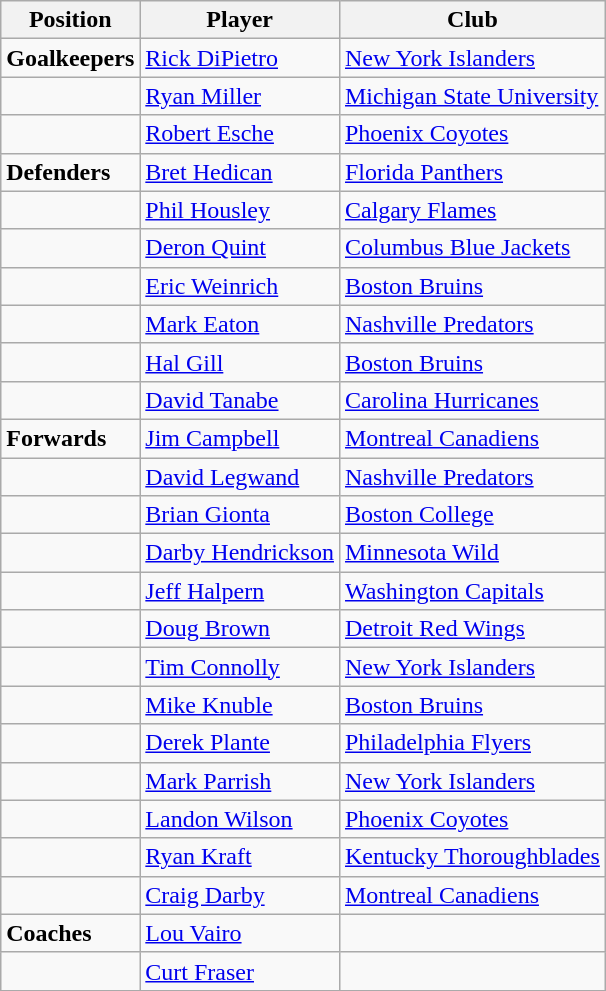<table class=wikitable>
<tr>
<th>Position</th>
<th>Player</th>
<th>Club</th>
</tr>
<tr>
<td><strong>Goalkeepers</strong></td>
<td><a href='#'>Rick DiPietro</a></td>
<td><a href='#'>New York Islanders</a></td>
</tr>
<tr>
<td></td>
<td><a href='#'>Ryan Miller</a></td>
<td><a href='#'>Michigan State University</a></td>
</tr>
<tr>
<td></td>
<td><a href='#'>Robert Esche</a></td>
<td><a href='#'>Phoenix Coyotes</a></td>
</tr>
<tr>
<td><strong>Defenders</strong></td>
<td><a href='#'>Bret Hedican</a></td>
<td><a href='#'>Florida Panthers</a></td>
</tr>
<tr>
<td></td>
<td><a href='#'>Phil Housley</a></td>
<td><a href='#'>Calgary Flames</a></td>
</tr>
<tr>
<td></td>
<td><a href='#'>Deron Quint</a></td>
<td><a href='#'>Columbus Blue Jackets</a></td>
</tr>
<tr>
<td></td>
<td><a href='#'>Eric Weinrich</a></td>
<td><a href='#'>Boston Bruins</a></td>
</tr>
<tr>
<td></td>
<td><a href='#'>Mark Eaton</a></td>
<td><a href='#'>Nashville Predators</a></td>
</tr>
<tr>
<td></td>
<td><a href='#'>Hal Gill</a></td>
<td><a href='#'>Boston Bruins</a></td>
</tr>
<tr>
<td></td>
<td><a href='#'>David Tanabe</a></td>
<td><a href='#'>Carolina Hurricanes</a></td>
</tr>
<tr>
<td><strong>Forwards</strong></td>
<td><a href='#'>Jim Campbell</a></td>
<td><a href='#'>Montreal Canadiens</a></td>
</tr>
<tr>
<td></td>
<td><a href='#'>David Legwand</a></td>
<td><a href='#'>Nashville Predators</a></td>
</tr>
<tr>
<td></td>
<td><a href='#'>Brian Gionta</a></td>
<td><a href='#'>Boston College</a></td>
</tr>
<tr>
<td></td>
<td><a href='#'>Darby Hendrickson</a></td>
<td><a href='#'>Minnesota Wild</a></td>
</tr>
<tr>
<td></td>
<td><a href='#'>Jeff Halpern</a></td>
<td><a href='#'>Washington Capitals</a></td>
</tr>
<tr>
<td></td>
<td><a href='#'>Doug Brown</a></td>
<td><a href='#'>Detroit Red Wings</a></td>
</tr>
<tr>
<td></td>
<td><a href='#'>Tim Connolly</a></td>
<td><a href='#'>New York Islanders</a></td>
</tr>
<tr>
<td></td>
<td><a href='#'>Mike Knuble</a></td>
<td><a href='#'>Boston Bruins</a></td>
</tr>
<tr>
<td></td>
<td><a href='#'>Derek Plante</a></td>
<td><a href='#'>Philadelphia Flyers</a></td>
</tr>
<tr>
<td></td>
<td><a href='#'>Mark Parrish</a></td>
<td><a href='#'>New York Islanders</a></td>
</tr>
<tr>
<td></td>
<td><a href='#'>Landon Wilson</a></td>
<td><a href='#'>Phoenix Coyotes</a></td>
</tr>
<tr>
<td></td>
<td><a href='#'>Ryan Kraft</a></td>
<td><a href='#'>Kentucky Thoroughblades</a></td>
</tr>
<tr>
<td></td>
<td><a href='#'>Craig Darby</a></td>
<td><a href='#'>Montreal Canadiens</a></td>
</tr>
<tr>
<td><strong>Coaches</strong></td>
<td><a href='#'>Lou Vairo</a></td>
<td></td>
</tr>
<tr>
<td></td>
<td><a href='#'>Curt Fraser</a></td>
<td></td>
</tr>
<tr>
</tr>
</table>
